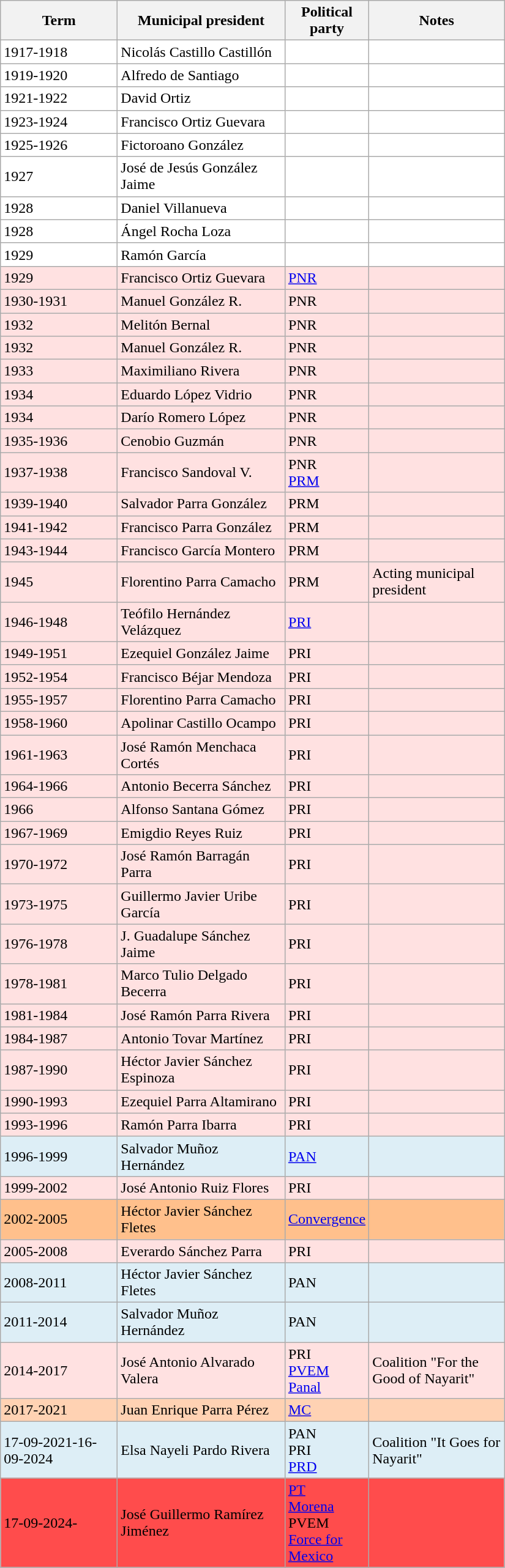<table class="wikitable">
<tr>
<th width=120px>Term</th>
<th width=175px>Municipal president</th>
<th width=70px>Political party</th>
<th width=140px>Notes</th>
</tr>
<tr style="background:#ffffff">
<td>1917-1918</td>
<td>Nicolás Castillo Castillón</td>
<td></td>
<td></td>
</tr>
<tr style="background:#ffffff">
<td>1919-1920</td>
<td>Alfredo de Santiago</td>
<td></td>
<td></td>
</tr>
<tr style="background:#ffffff">
<td>1921-1922</td>
<td>David Ortiz</td>
<td></td>
<td></td>
</tr>
<tr style="background:#ffffff">
<td>1923-1924</td>
<td>Francisco Ortiz Guevara</td>
<td></td>
<td></td>
</tr>
<tr style="background:#ffffff">
<td>1925-1926</td>
<td>Fictoroano González</td>
<td></td>
<td></td>
</tr>
<tr style="background:#ffffff">
<td>1927</td>
<td>José de Jesús González Jaime</td>
<td></td>
<td></td>
</tr>
<tr style="background:#ffffff">
<td>1928</td>
<td>Daniel Villanueva</td>
<td></td>
<td></td>
</tr>
<tr style="background:#ffffff">
<td>1928</td>
<td>Ángel Rocha Loza</td>
<td></td>
<td></td>
</tr>
<tr style="background:#ffffff">
<td>1929</td>
<td>Ramón García</td>
<td></td>
<td></td>
</tr>
<tr style="background:#ffe1e1">
<td>1929</td>
<td>Francisco Ortiz Guevara</td>
<td><a href='#'>PNR</a> </td>
<td></td>
</tr>
<tr style="background:#ffe1e1">
<td>1930-1931</td>
<td>Manuel González R.</td>
<td>PNR </td>
<td></td>
</tr>
<tr style="background:#ffe1e1">
<td>1932</td>
<td>Melitón Bernal</td>
<td>PNR </td>
<td></td>
</tr>
<tr style="background:#ffe1e1">
<td>1932</td>
<td>Manuel González R.</td>
<td>PNR </td>
<td></td>
</tr>
<tr style="background:#ffe1e1">
<td>1933</td>
<td>Maximiliano Rivera</td>
<td>PNR </td>
<td></td>
</tr>
<tr style="background:#ffe1e1">
<td>1934</td>
<td>Eduardo López Vidrio</td>
<td>PNR </td>
<td></td>
</tr>
<tr style="background:#ffe1e1">
<td>1934</td>
<td>Darío Romero López</td>
<td>PNR </td>
<td></td>
</tr>
<tr style="background:#ffe1e1">
<td>1935-1936</td>
<td>Cenobio Guzmán</td>
<td>PNR </td>
<td></td>
</tr>
<tr style="background:#ffe1e1">
<td>1937-1938</td>
<td>Francisco Sandoval V.</td>
<td>PNR <br> <a href='#'>PRM</a> </td>
<td></td>
</tr>
<tr style="background:#ffe1e1">
<td>1939-1940</td>
<td>Salvador Parra González</td>
<td>PRM </td>
<td></td>
</tr>
<tr style="background:#ffe1e1">
<td>1941-1942</td>
<td>Francisco Parra González</td>
<td>PRM </td>
<td></td>
</tr>
<tr style="background:#ffe1e1">
<td>1943-1944</td>
<td>Francisco García Montero</td>
<td>PRM </td>
<td></td>
</tr>
<tr style="background:#ffe1e1">
<td>1945</td>
<td>Florentino Parra Camacho</td>
<td>PRM </td>
<td>Acting municipal president</td>
</tr>
<tr style="background:#ffe1e1">
<td>1946-1948</td>
<td>Teófilo Hernández Velázquez</td>
<td><a href='#'>PRI</a> </td>
<td></td>
</tr>
<tr style="background:#ffe1e1">
<td>1949-1951</td>
<td>Ezequiel González Jaime</td>
<td>PRI </td>
<td></td>
</tr>
<tr style="background:#ffe1e1">
<td>1952-1954</td>
<td>Francisco Béjar Mendoza</td>
<td>PRI </td>
<td></td>
</tr>
<tr style="background:#ffe1e1">
<td>1955-1957</td>
<td>Florentino Parra Camacho</td>
<td>PRI </td>
<td></td>
</tr>
<tr style="background:#ffe1e1">
<td>1958-1960</td>
<td>Apolinar Castillo Ocampo</td>
<td>PRI </td>
<td></td>
</tr>
<tr style="background:#ffe1e1">
<td>1961-1963</td>
<td>José Ramón Menchaca Cortés</td>
<td>PRI </td>
<td></td>
</tr>
<tr style="background:#ffe1e1">
<td>1964-1966</td>
<td>Antonio Becerra Sánchez</td>
<td>PRI </td>
<td></td>
</tr>
<tr style="background:#ffe1e1">
<td>1966</td>
<td>Alfonso Santana Gómez</td>
<td>PRI </td>
<td></td>
</tr>
<tr style="background:#ffe1e1">
<td>1967-1969</td>
<td>Emigdio Reyes Ruiz</td>
<td>PRI </td>
<td></td>
</tr>
<tr style="background:#ffe1e1">
<td>1970-1972</td>
<td>José Ramón Barragán Parra</td>
<td>PRI </td>
<td></td>
</tr>
<tr style="background:#ffe1e1">
<td>1973-1975</td>
<td>Guillermo Javier Uribe García</td>
<td>PRI </td>
<td></td>
</tr>
<tr style="background:#ffe1e1">
<td>1976-1978</td>
<td>J. Guadalupe Sánchez Jaime</td>
<td>PRI </td>
<td></td>
</tr>
<tr style="background:#ffe1e1">
<td>1978-1981</td>
<td>Marco Tulio Delgado Becerra</td>
<td>PRI </td>
<td></td>
</tr>
<tr style="background:#ffe1e1">
<td>1981-1984</td>
<td>José Ramón Parra Rivera</td>
<td>PRI </td>
<td></td>
</tr>
<tr style="background:#ffe1e1">
<td>1984-1987</td>
<td>Antonio Tovar Martínez</td>
<td>PRI </td>
<td></td>
</tr>
<tr style="background:#ffe1e1">
<td>1987-1990</td>
<td>Héctor Javier Sánchez Espinoza</td>
<td>PRI </td>
<td></td>
</tr>
<tr style="background:#ffe1e1">
<td>1990-1993</td>
<td>Ezequiel Parra Altamirano</td>
<td>PRI </td>
<td></td>
</tr>
<tr style="background:#ffe1e1">
<td>1993-1996</td>
<td>Ramón Parra Ibarra</td>
<td>PRI </td>
<td></td>
</tr>
<tr style="background:#ddeef6">
<td>1996-1999</td>
<td>Salvador Muñoz Hernández</td>
<td><a href='#'>PAN</a> </td>
<td></td>
</tr>
<tr style="background:#ffe1e1">
<td>1999-2002</td>
<td>José Antonio Ruiz Flores </td>
<td>PRI </td>
<td></td>
</tr>
<tr style="background:#ffc08c">
<td>2002-2005</td>
<td>Héctor Javier Sánchez Fletes</td>
<td><a href='#'>Convergence</a> </td>
<td></td>
</tr>
<tr style="background:#ffe1e1">
<td>2005-2008</td>
<td>Everardo Sánchez Parra</td>
<td>PRI </td>
<td></td>
</tr>
<tr style="background:#ddeef6">
<td>2008-2011</td>
<td>Héctor Javier Sánchez Fletes</td>
<td>PAN </td>
<td></td>
</tr>
<tr style="background:#ddeef6">
<td>2011-2014</td>
<td>Salvador Muñoz Hernández</td>
<td>PAN </td>
<td></td>
</tr>
<tr style="background:#ffe1e1">
<td>2014-2017</td>
<td>José Antonio Alvarado Valera</td>
<td>PRI <br> <a href='#'>PVEM</a> <br> <a href='#'>Panal</a> </td>
<td>Coalition "For the Good of Nayarit"</td>
</tr>
<tr style="background:#ffd2b3">
<td>2017-2021</td>
<td>Juan Enrique Parra Pérez</td>
<td><a href='#'>MC</a> </td>
<td></td>
</tr>
<tr style="background:#ddeef6">
<td>17-09-2021-16-09-2024</td>
<td>Elsa Nayeli Pardo Rivera</td>
<td>PAN <br> PRI <br> <a href='#'>PRD</a> </td>
<td>Coalition "It Goes for Nayarit"</td>
</tr>
<tr style="background:#ff4c4c">
<td>17-09-2024-</td>
<td>José Guillermo Ramírez Jiménez</td>
<td><a href='#'>PT</a> <br> <a href='#'>Morena</a> <br> PVEM <br> <a href='#'>Force for Mexico</a> </td>
<td></td>
</tr>
</table>
